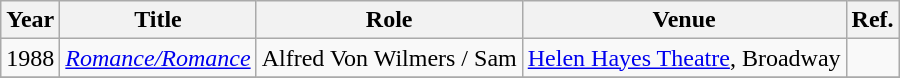<table class="wikitable sortable">
<tr>
<th>Year</th>
<th>Title</th>
<th>Role</th>
<th>Venue</th>
<th class="unsortable">Ref.</th>
</tr>
<tr>
<td>1988</td>
<td><em><a href='#'>Romance/Romance</a></em></td>
<td>Alfred Von Wilmers / Sam</td>
<td><a href='#'>Helen Hayes Theatre</a>, Broadway</td>
<td></td>
</tr>
<tr>
</tr>
</table>
